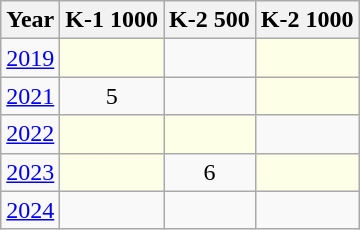<table class="wikitable" style="text-align:center;">
<tr>
<th>Year</th>
<th>K-1 1000</th>
<th>K-2 500</th>
<th>K-2 1000</th>
</tr>
<tr>
<td><a href='#'>2019</a></td>
<td style="background:#fdffe7"></td>
<td></td>
<td style="background:#fdffe7"></td>
</tr>
<tr>
<td><a href='#'>2021</a></td>
<td>5</td>
<td></td>
<td style="background:#fdffe7"></td>
</tr>
<tr>
<td><a href='#'>2022</a></td>
<td style="background:#fdffe7"></td>
<td style="background:#fdffe7"></td>
<td></td>
</tr>
<tr>
<td><a href='#'>2023</a></td>
<td style="background:#fdffe7"></td>
<td>6</td>
<td style="background:#fdffe7"></td>
</tr>
<tr>
<td><a href='#'>2024</a></td>
<td></td>
<td></td>
<td></td>
</tr>
</table>
